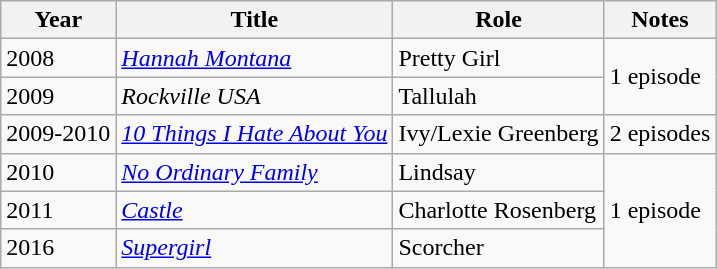<table class="wikitable sortable">
<tr>
<th>Year</th>
<th>Title</th>
<th>Role</th>
<th class="unsortable">Notes</th>
</tr>
<tr>
<td>2008</td>
<td><em><a href='#'>Hannah Montana</a></em></td>
<td>Pretty Girl</td>
<td rowspan="2">1 episode</td>
</tr>
<tr>
<td>2009</td>
<td><em>Rockville USA</em></td>
<td>Tallulah</td>
</tr>
<tr>
<td>2009-2010</td>
<td><em><a href='#'>10 Things I Hate About You</a></em></td>
<td>Ivy/Lexie Greenberg</td>
<td>2 episodes</td>
</tr>
<tr>
<td>2010</td>
<td><em><a href='#'>No Ordinary Family</a></em></td>
<td>Lindsay</td>
<td rowspan="3">1 episode</td>
</tr>
<tr>
<td>2011</td>
<td><em><a href='#'>Castle</a></em></td>
<td>Charlotte Rosenberg</td>
</tr>
<tr>
<td>2016</td>
<td><em><a href='#'>Supergirl</a></em></td>
<td>Scorcher</td>
</tr>
</table>
